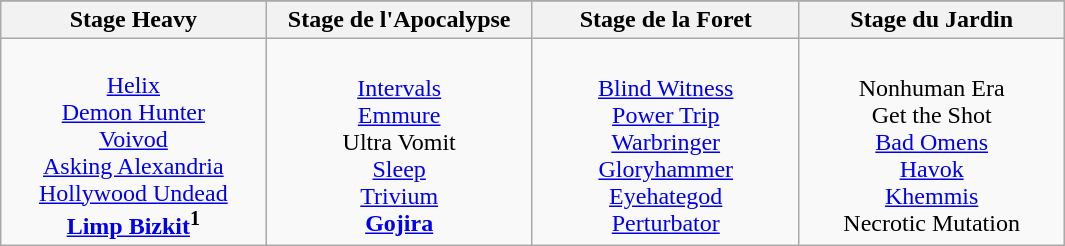<table class="wikitable" style="text-align:center; vertical-align:top; width:710px">
<tr>
</tr>
<tr>
<th>Stage Heavy</th>
<th>Stage de l'Apocalypse</th>
<th>Stage de la Foret</th>
<th>Stage du Jardin</th>
</tr>
<tr>
<td style="width:175px;"><br><a href='#'>Helix</a><br>
<a href='#'>Demon Hunter</a><br>
<a href='#'>Voivod</a><br>
<a href='#'>Asking Alexandria</a><br>
<a href='#'>Hollywood Undead</a><br>
<strong><a href='#'>Limp Bizkit</a><sup>1</sup></strong></td>
<td style="width:175px;"><br><a href='#'>Intervals</a><br>
<a href='#'>Emmure</a><br>
Ultra Vomit<br>
<a href='#'>Sleep</a><br>
<a href='#'>Trivium</a><br>
<strong><a href='#'>Gojira</a></strong></td>
<td style="width:175px;"><br><a href='#'>Blind Witness</a><br>
<a href='#'>Power Trip</a><br>
<a href='#'>Warbringer</a><br>
<a href='#'>Gloryhammer</a><br>
<a href='#'>Eyehategod</a><br>
<a href='#'>Perturbator</a></td>
<td style="width:175px;"><br>Nonhuman Era<br>
Get the Shot<br>
<a href='#'>Bad Omens</a><br>
<a href='#'>Havok</a><br>
<a href='#'>Khemmis</a><br>
Necrotic Mutation</td>
</tr>
</table>
